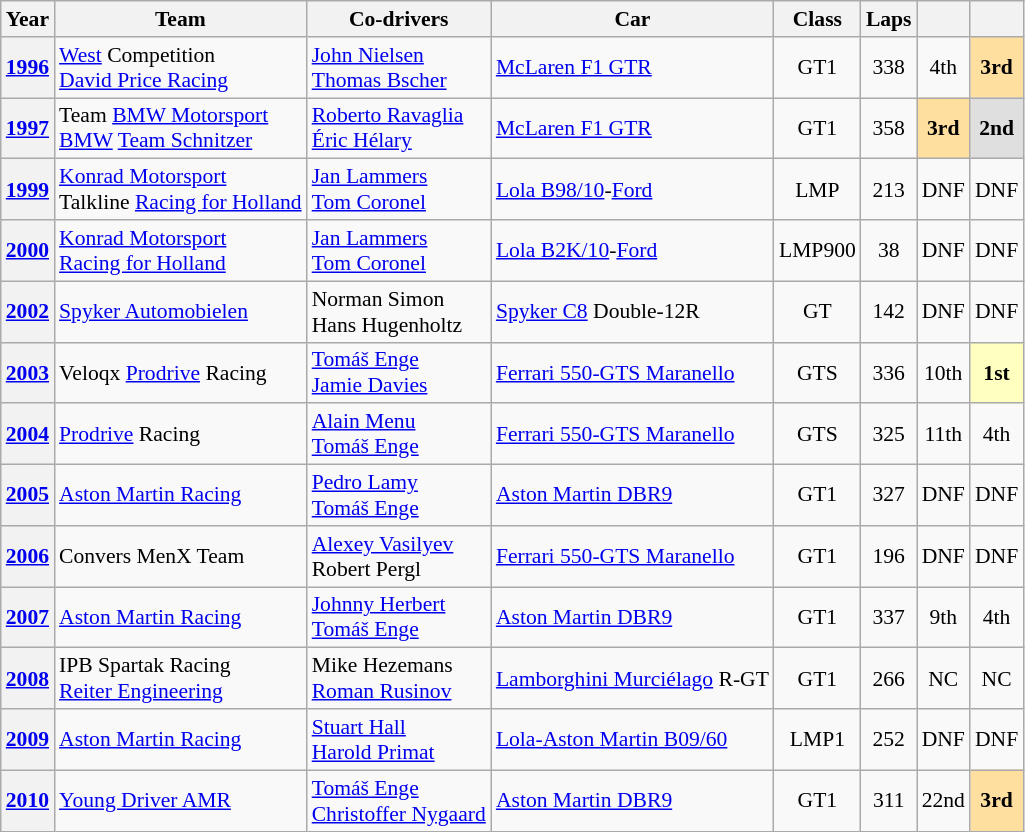<table class="wikitable" style="text-align:center; font-size:90%">
<tr>
<th>Year</th>
<th>Team</th>
<th>Co-drivers</th>
<th>Car</th>
<th>Class</th>
<th>Laps</th>
<th></th>
<th></th>
</tr>
<tr>
<th><a href='#'>1996</a></th>
<td align="left"> <a href='#'>West</a> Competition<br> <a href='#'>David Price Racing</a></td>
<td align="left"> <a href='#'>John Nielsen</a><br> <a href='#'>Thomas Bscher</a></td>
<td align="left"><a href='#'>McLaren F1 GTR</a></td>
<td>GT1</td>
<td>338</td>
<td>4th</td>
<td style="background:#FFDF9F;"><strong>3rd</strong></td>
</tr>
<tr>
<th><a href='#'>1997</a></th>
<td align="left"> Team <a href='#'>BMW Motorsport</a><br> <a href='#'>BMW</a> <a href='#'>Team Schnitzer</a></td>
<td align="left"> <a href='#'>Roberto Ravaglia</a><br> <a href='#'>Éric Hélary</a></td>
<td align="left"><a href='#'>McLaren F1 GTR</a></td>
<td>GT1</td>
<td>358</td>
<td style="background:#FFDF9F;"><strong>3rd</strong></td>
<td style="background:#DFDFDF;"><strong>2nd</strong></td>
</tr>
<tr>
<th><a href='#'>1999</a></th>
<td align="left" nowrap> <a href='#'>Konrad Motorsport</a><br> Talkline <a href='#'>Racing for Holland</a></td>
<td align="left"> <a href='#'>Jan Lammers</a><br> <a href='#'>Tom Coronel</a></td>
<td align="left"><a href='#'>Lola B98/10</a>-<a href='#'>Ford</a></td>
<td>LMP</td>
<td>213</td>
<td>DNF</td>
<td>DNF</td>
</tr>
<tr>
<th><a href='#'>2000</a></th>
<td align="left"> <a href='#'>Konrad Motorsport</a><br> <a href='#'>Racing for Holland</a></td>
<td align="left"> <a href='#'>Jan Lammers</a><br> <a href='#'>Tom Coronel</a></td>
<td align="left"><a href='#'>Lola B2K/10</a>-<a href='#'>Ford</a></td>
<td>LMP900</td>
<td>38</td>
<td>DNF</td>
<td>DNF</td>
</tr>
<tr>
<th><a href='#'>2002</a></th>
<td align="left"> <a href='#'>Spyker Automobielen</a></td>
<td align="left"> Norman Simon<br> Hans Hugenholtz</td>
<td align="left"><a href='#'>Spyker C8</a> Double-12R</td>
<td>GT</td>
<td>142</td>
<td>DNF</td>
<td>DNF</td>
</tr>
<tr>
<th><a href='#'>2003</a></th>
<td align="left"> Veloqx <a href='#'>Prodrive</a> Racing</td>
<td align="left"> <a href='#'>Tomáš Enge</a><br> <a href='#'>Jamie Davies</a></td>
<td align="left"><a href='#'>Ferrari 550-GTS Maranello</a></td>
<td>GTS</td>
<td>336</td>
<td>10th</td>
<td style="background:#FFFFBF;"><strong>1st</strong></td>
</tr>
<tr>
<th><a href='#'>2004</a></th>
<td align="left"> <a href='#'>Prodrive</a> Racing</td>
<td align="left"> <a href='#'>Alain Menu</a><br> <a href='#'>Tomáš Enge</a></td>
<td align="left"><a href='#'>Ferrari 550-GTS Maranello</a></td>
<td>GTS</td>
<td>325</td>
<td>11th</td>
<td>4th</td>
</tr>
<tr>
<th><a href='#'>2005</a></th>
<td align="left"> <a href='#'>Aston Martin Racing</a></td>
<td align="left"> <a href='#'>Pedro Lamy</a><br> <a href='#'>Tomáš Enge</a></td>
<td align="left"><a href='#'>Aston Martin DBR9</a></td>
<td>GT1</td>
<td>327</td>
<td>DNF</td>
<td>DNF</td>
</tr>
<tr>
<th><a href='#'>2006</a></th>
<td align="left"> Convers MenX Team</td>
<td align="left"> <a href='#'>Alexey Vasilyev</a><br> Robert Pergl</td>
<td align="left"><a href='#'>Ferrari 550-GTS Maranello</a></td>
<td>GT1</td>
<td>196</td>
<td>DNF</td>
<td>DNF</td>
</tr>
<tr>
<th><a href='#'>2007</a></th>
<td align="left"> <a href='#'>Aston Martin Racing</a></td>
<td align="left"> <a href='#'>Johnny Herbert</a><br> <a href='#'>Tomáš Enge</a></td>
<td align="left"><a href='#'>Aston Martin DBR9</a></td>
<td>GT1</td>
<td>337</td>
<td>9th</td>
<td>4th</td>
</tr>
<tr>
<th><a href='#'>2008</a></th>
<td align="left"> IPB Spartak Racing<br> <a href='#'>Reiter Engineering</a></td>
<td align="left"> Mike Hezemans<br> <a href='#'>Roman Rusinov</a></td>
<td align="left" nowrap><a href='#'>Lamborghini Murciélago</a> R-GT</td>
<td>GT1</td>
<td>266</td>
<td>NC</td>
<td>NC</td>
</tr>
<tr>
<th><a href='#'>2009</a></th>
<td align="left"> <a href='#'>Aston Martin Racing</a></td>
<td align="left"> <a href='#'>Stuart Hall</a><br> <a href='#'>Harold Primat</a></td>
<td align="left"><a href='#'>Lola-Aston Martin B09/60</a></td>
<td>LMP1</td>
<td>252</td>
<td>DNF</td>
<td>DNF</td>
</tr>
<tr>
<th><a href='#'>2010</a></th>
<td align="left"> <a href='#'>Young Driver AMR</a></td>
<td align="left" nowrap> <a href='#'>Tomáš Enge</a><br> <a href='#'>Christoffer Nygaard</a></td>
<td align="left"><a href='#'>Aston Martin DBR9</a></td>
<td>GT1</td>
<td>311</td>
<td>22nd</td>
<td style="background:#FFDF9F;"><strong>3rd</strong></td>
</tr>
</table>
